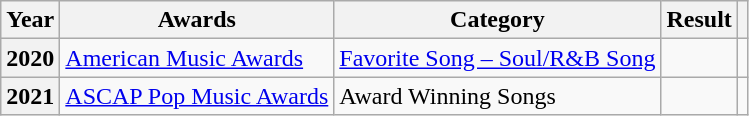<table class="wikitable plainrowheaders">
<tr>
<th>Year</th>
<th>Awards</th>
<th>Category</th>
<th>Result</th>
<th></th>
</tr>
<tr>
<th scope="row">2020</th>
<td><a href='#'>American Music Awards</a></td>
<td><a href='#'>Favorite Song – Soul/R&B Song</a></td>
<td></td>
<td style="text-align:center;" rowspan="1"></td>
</tr>
<tr>
<th scope="row">2021</th>
<td><a href='#'>ASCAP Pop Music Awards</a></td>
<td>Award Winning Songs</td>
<td></td>
<td style="text-align:center;"></td>
</tr>
</table>
